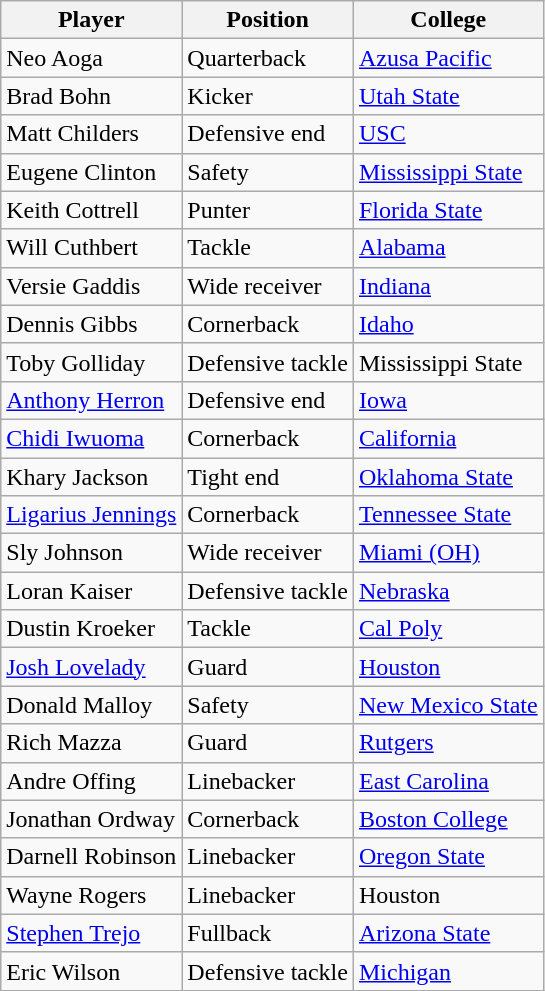<table class="wikitable">
<tr>
<th>Player</th>
<th>Position</th>
<th>College</th>
</tr>
<tr>
<td>Neo Aoga</td>
<td>Quarterback</td>
<td><a href='#'>Azusa Pacific</a></td>
</tr>
<tr>
<td>Brad Bohn</td>
<td>Kicker</td>
<td><a href='#'>Utah State</a></td>
</tr>
<tr>
<td>Matt Childers</td>
<td>Defensive end</td>
<td><a href='#'>USC</a></td>
</tr>
<tr>
<td>Eugene Clinton</td>
<td>Safety</td>
<td><a href='#'>Mississippi State</a></td>
</tr>
<tr>
<td>Keith Cottrell</td>
<td>Punter</td>
<td><a href='#'>Florida State</a></td>
</tr>
<tr>
<td>Will Cuthbert</td>
<td>Tackle</td>
<td><a href='#'>Alabama</a></td>
</tr>
<tr>
<td>Versie Gaddis</td>
<td>Wide receiver</td>
<td><a href='#'>Indiana</a></td>
</tr>
<tr>
<td>Dennis Gibbs</td>
<td>Cornerback</td>
<td><a href='#'>Idaho</a></td>
</tr>
<tr>
<td>Toby Golliday</td>
<td>Defensive tackle</td>
<td>Mississippi State</td>
</tr>
<tr>
<td><a href='#'>Anthony Herron</a></td>
<td>Defensive end</td>
<td><a href='#'>Iowa</a></td>
</tr>
<tr>
<td><a href='#'>Chidi Iwuoma</a></td>
<td>Cornerback</td>
<td><a href='#'>California</a></td>
</tr>
<tr>
<td>Khary Jackson</td>
<td>Tight end</td>
<td><a href='#'>Oklahoma State</a></td>
</tr>
<tr>
<td><a href='#'>Ligarius Jennings</a></td>
<td>Cornerback</td>
<td><a href='#'>Tennessee State</a></td>
</tr>
<tr>
<td>Sly Johnson</td>
<td>Wide receiver</td>
<td><a href='#'>Miami (OH)</a></td>
</tr>
<tr>
<td>Loran Kaiser</td>
<td>Defensive tackle</td>
<td><a href='#'>Nebraska</a></td>
</tr>
<tr>
<td>Dustin Kroeker</td>
<td>Tackle</td>
<td><a href='#'>Cal Poly</a></td>
</tr>
<tr>
<td><a href='#'>Josh Lovelady</a></td>
<td>Guard</td>
<td><a href='#'>Houston</a></td>
</tr>
<tr>
<td>Donald Malloy</td>
<td>Safety</td>
<td><a href='#'>New Mexico State</a></td>
</tr>
<tr>
<td>Rich Mazza</td>
<td>Guard</td>
<td><a href='#'>Rutgers</a></td>
</tr>
<tr>
<td>Andre Offing</td>
<td>Linebacker</td>
<td><a href='#'>East Carolina</a></td>
</tr>
<tr>
<td>Jonathan Ordway</td>
<td>Cornerback</td>
<td><a href='#'>Boston College</a></td>
</tr>
<tr>
<td>Darnell Robinson</td>
<td>Linebacker</td>
<td><a href='#'>Oregon State</a></td>
</tr>
<tr>
<td>Wayne Rogers</td>
<td>Linebacker</td>
<td>Houston</td>
</tr>
<tr>
<td><a href='#'>Stephen Trejo</a></td>
<td>Fullback</td>
<td><a href='#'>Arizona State</a></td>
</tr>
<tr>
<td>Eric Wilson</td>
<td>Defensive tackle</td>
<td><a href='#'>Michigan</a></td>
</tr>
</table>
